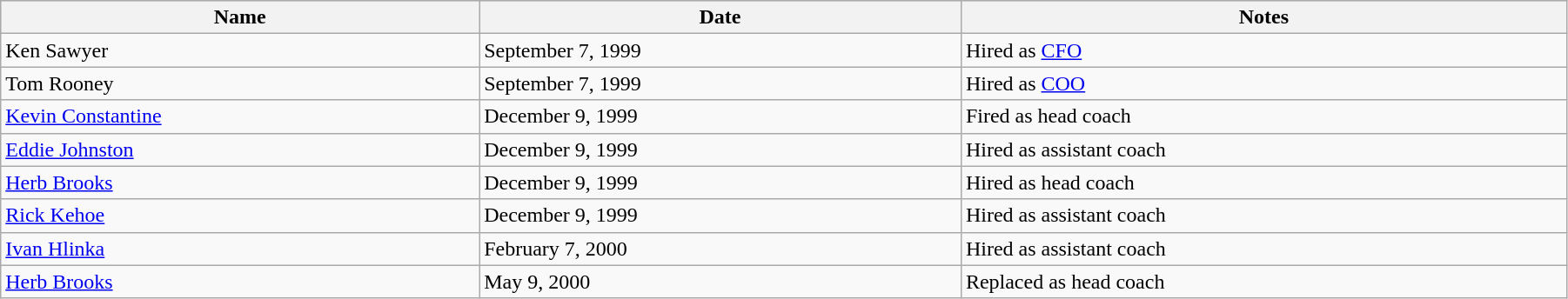<table class="wikitable" style="width:95%; padding:3px;">
<tr style="text-align:center; background:#ddd;">
<th>Name</th>
<th>Date</th>
<th>Notes</th>
</tr>
<tr>
<td>Ken Sawyer</td>
<td>September 7, 1999</td>
<td>Hired as <a href='#'>CFO</a></td>
</tr>
<tr>
<td>Tom Rooney</td>
<td>September 7, 1999</td>
<td>Hired as <a href='#'>COO</a></td>
</tr>
<tr>
<td><a href='#'>Kevin Constantine</a></td>
<td>December 9, 1999</td>
<td>Fired as head coach</td>
</tr>
<tr>
<td><a href='#'>Eddie Johnston</a></td>
<td>December 9, 1999</td>
<td>Hired as assistant coach</td>
</tr>
<tr>
<td><a href='#'>Herb Brooks</a></td>
<td>December 9, 1999</td>
<td>Hired as head coach</td>
</tr>
<tr>
<td><a href='#'>Rick Kehoe</a></td>
<td>December 9, 1999</td>
<td>Hired as assistant coach</td>
</tr>
<tr>
<td><a href='#'>Ivan Hlinka</a></td>
<td>February 7, 2000</td>
<td>Hired as assistant coach</td>
</tr>
<tr>
<td><a href='#'>Herb Brooks</a></td>
<td>May 9, 2000</td>
<td>Replaced as head coach</td>
</tr>
</table>
